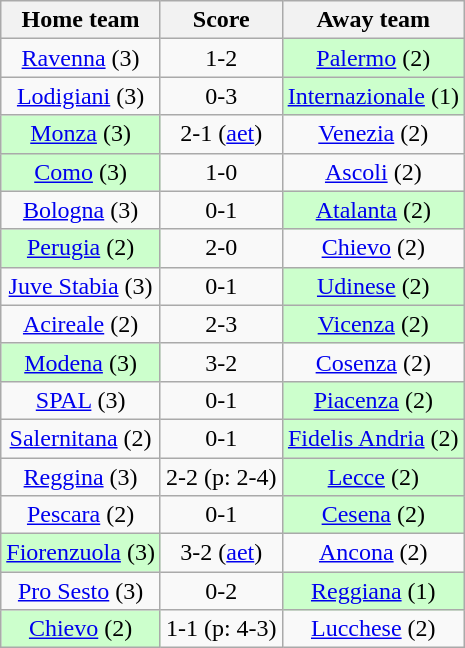<table class="wikitable" style="text-align: center">
<tr>
<th>Home team</th>
<th>Score</th>
<th>Away team</th>
</tr>
<tr>
<td><a href='#'>Ravenna</a> (3)</td>
<td>1-2</td>
<td bgcolor="ccffcc"><a href='#'>Palermo</a> (2)</td>
</tr>
<tr>
<td><a href='#'>Lodigiani</a> (3)</td>
<td>0-3</td>
<td bgcolor="ccffcc"><a href='#'>Internazionale</a> (1)</td>
</tr>
<tr>
<td bgcolor="ccffcc"><a href='#'>Monza</a> (3)</td>
<td>2-1 (<a href='#'>aet</a>)</td>
<td><a href='#'>Venezia</a> (2)</td>
</tr>
<tr>
<td bgcolor="ccffcc"><a href='#'>Como</a> (3)</td>
<td>1-0</td>
<td><a href='#'>Ascoli</a> (2)</td>
</tr>
<tr>
<td><a href='#'>Bologna</a> (3)</td>
<td>0-1</td>
<td bgcolor="ccffcc"><a href='#'>Atalanta</a> (2)</td>
</tr>
<tr>
<td bgcolor="ccffcc"><a href='#'>Perugia</a> (2)</td>
<td>2-0</td>
<td><a href='#'>Chievo</a> (2)</td>
</tr>
<tr>
<td><a href='#'>Juve Stabia</a> (3)</td>
<td>0-1</td>
<td bgcolor="ccffcc"><a href='#'>Udinese</a> (2)</td>
</tr>
<tr>
<td><a href='#'>Acireale</a> (2)</td>
<td>2-3</td>
<td bgcolor="ccffcc"><a href='#'>Vicenza</a> (2)</td>
</tr>
<tr>
<td bgcolor="ccffcc"><a href='#'>Modena</a> (3)</td>
<td>3-2</td>
<td><a href='#'>Cosenza</a> (2)</td>
</tr>
<tr>
<td><a href='#'>SPAL</a> (3)</td>
<td>0-1</td>
<td bgcolor="ccffcc"><a href='#'>Piacenza</a> (2)</td>
</tr>
<tr>
<td><a href='#'>Salernitana</a> (2)</td>
<td>0-1</td>
<td bgcolor="ccffcc"><a href='#'>Fidelis Andria</a> (2)</td>
</tr>
<tr>
<td><a href='#'>Reggina</a> (3)</td>
<td>2-2 (p: 2-4)</td>
<td bgcolor="ccffcc"><a href='#'>Lecce</a> (2)</td>
</tr>
<tr>
<td><a href='#'>Pescara</a> (2)</td>
<td>0-1</td>
<td bgcolor="ccffcc"><a href='#'>Cesena</a> (2)</td>
</tr>
<tr>
<td bgcolor="ccffcc"><a href='#'>Fiorenzuola</a> (3)</td>
<td>3-2 (<a href='#'>aet</a>)</td>
<td><a href='#'>Ancona</a> (2)</td>
</tr>
<tr>
<td><a href='#'>Pro Sesto</a> (3)</td>
<td>0-2</td>
<td bgcolor="ccffcc"><a href='#'>Reggiana</a> (1)</td>
</tr>
<tr>
<td bgcolor="ccffcc"><a href='#'>Chievo</a> (2)</td>
<td>1-1 (p: 4-3)</td>
<td><a href='#'>Lucchese</a> (2)</td>
</tr>
</table>
